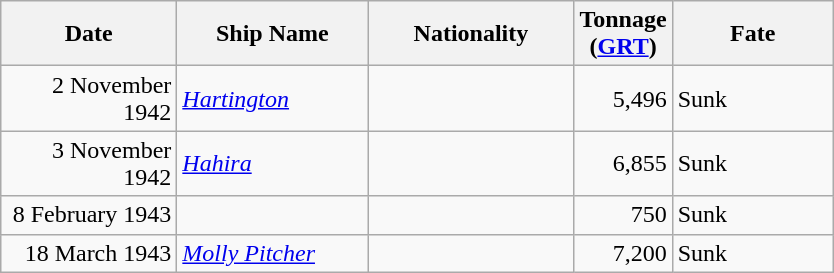<table class="wikitable sortable" style="margin: 1em auto 1em auto;"|->
<tr>
<th scope="col" width="110px">Date</th>
<th scope="col" width="120px">Ship Name</th>
<th scope="col" width="130px">Nationality</th>
<th scope="col" width="30px">Tonnage<br>(<a href='#'>GRT</a>)</th>
<th scope="col" width="100px">Fate</th>
</tr>
<tr>
<td align="right">2 November 1942</td>
<td align="left"><em><a href='#'>Hartington</a></em></td>
<td align="left"></td>
<td align="right">5,496</td>
<td align="left">Sunk</td>
</tr>
<tr>
<td align="right">3 November 1942</td>
<td align="left"><em><a href='#'>Hahira</a></em></td>
<td align="left"></td>
<td align="right">6,855</td>
<td align="left">Sunk</td>
</tr>
<tr>
<td align="right">8 February 1943</td>
<td align="left"></td>
<td align="left"></td>
<td align="right">750</td>
<td align="left">Sunk</td>
</tr>
<tr>
<td align="right">18 March 1943</td>
<td align="left"><em><a href='#'>Molly Pitcher</a></em></td>
<td align="left"></td>
<td align="right">7,200</td>
<td align="left">Sunk</td>
</tr>
</table>
